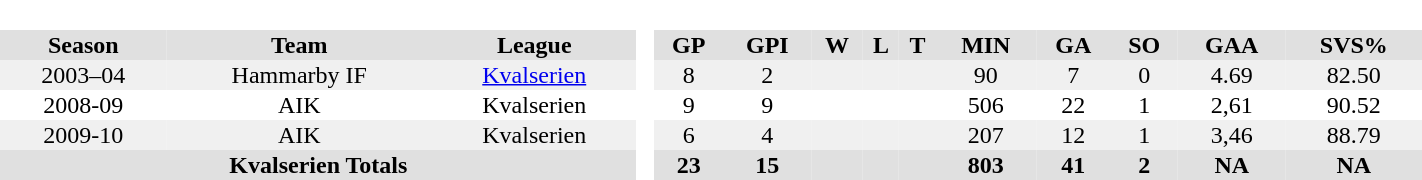<table BORDER="0" CELLPADDING="1" CELLSPACING="0" width="75%" style="text-align:center">
<tr ALIGN="center" bgcolor="#e0e0e0">
<th colspan="3" bgcolor="#ffffff"> </th>
<th rowspan="99" bgcolor="#ffffff"> </th>
</tr>
<tr ALIGN="center" bgcolor="#e0e0e0">
<th>Season</th>
<th>Team</th>
<th>League</th>
<th>GP</th>
<th>GPI</th>
<th>W</th>
<th>L</th>
<th>T</th>
<th>MIN</th>
<th>GA</th>
<th>SO</th>
<th>GAA</th>
<th>SVS%</th>
</tr>
<tr ALIGN="center" bgcolor="#f0f0f0">
<td>2003–04</td>
<td>Hammarby IF</td>
<td><a href='#'>Kvalserien</a></td>
<td>8</td>
<td>2</td>
<td></td>
<td></td>
<td></td>
<td>90</td>
<td>7</td>
<td>0</td>
<td>4.69</td>
<td>82.50</td>
</tr>
<tr ALGIN="center">
<td>2008-09</td>
<td>AIK</td>
<td>Kvalserien</td>
<td>9</td>
<td>9</td>
<td></td>
<td></td>
<td></td>
<td>506</td>
<td>22</td>
<td>1</td>
<td>2,61</td>
<td>90.52</td>
</tr>
<tr ALIGN="center" bgcolor="#f0f0f0">
<td>2009-10</td>
<td>AIK</td>
<td>Kvalserien</td>
<td>6</td>
<td>4</td>
<td></td>
<td></td>
<td></td>
<td>207</td>
<td>12</td>
<td>1</td>
<td>3,46</td>
<td>88.79</td>
</tr>
<tr ALIGN="center" bgcolor="#e0e0e0">
<th colspan="3">Kvalserien Totals</th>
<th>23</th>
<th>15</th>
<th></th>
<th></th>
<th></th>
<th>803</th>
<th>41</th>
<th>2</th>
<th>NA</th>
<th>NA</th>
</tr>
</table>
